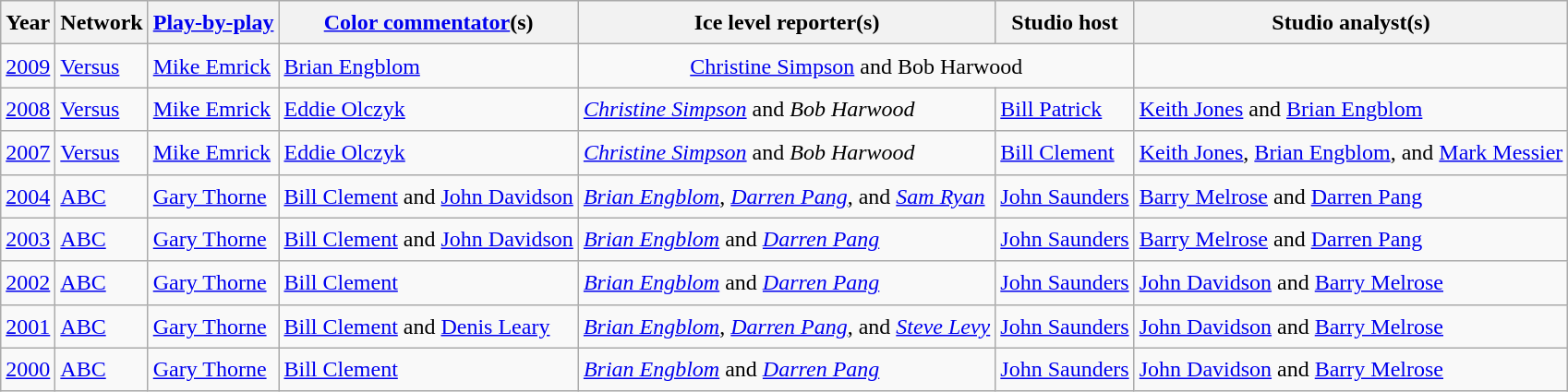<table class="wikitable sortable" style="font-size:1.00em; line-height:1.5em;">
<tr>
<th>Year</th>
<th>Network</th>
<th><a href='#'>Play-by-play</a></th>
<th><a href='#'>Color commentator</a>(s)</th>
<th>Ice level reporter(s)</th>
<th>Studio host</th>
<th>Studio analyst(s)</th>
</tr>
<tr>
<td><a href='#'>2009</a></td>
<td><a href='#'>Versus</a></td>
<td><a href='#'>Mike Emrick</a></td>
<td><a href='#'>Brian Engblom</a></td>
<td colspan="2" align="center"><a href='#'>Christine Simpson</a> and Bob Harwood</td>
</tr>
<tr>
<td><a href='#'>2008</a></td>
<td><a href='#'>Versus</a></td>
<td><a href='#'>Mike Emrick</a></td>
<td><a href='#'>Eddie Olczyk</a></td>
<td><em><a href='#'>Christine Simpson</a></em> and <em>Bob Harwood</em></td>
<td><a href='#'>Bill Patrick</a></td>
<td><a href='#'>Keith Jones</a> and <a href='#'>Brian Engblom</a></td>
</tr>
<tr>
<td><a href='#'>2007</a></td>
<td><a href='#'>Versus</a></td>
<td><a href='#'>Mike Emrick</a></td>
<td><a href='#'>Eddie Olczyk</a></td>
<td><em><a href='#'>Christine Simpson</a></em> and <em>Bob Harwood</em></td>
<td><a href='#'>Bill Clement</a></td>
<td><a href='#'>Keith Jones</a>, <a href='#'>Brian Engblom</a>, and <a href='#'>Mark Messier</a></td>
</tr>
<tr>
<td><a href='#'>2004</a></td>
<td><a href='#'>ABC</a></td>
<td><a href='#'>Gary Thorne</a></td>
<td><a href='#'>Bill Clement</a> and <a href='#'>John Davidson</a></td>
<td><em><a href='#'>Brian Engblom</a></em>, <em><a href='#'>Darren Pang</a></em>, and <em><a href='#'>Sam Ryan</a></em></td>
<td><a href='#'>John Saunders</a></td>
<td><a href='#'>Barry Melrose</a> and <a href='#'>Darren Pang</a></td>
</tr>
<tr>
<td><a href='#'>2003</a></td>
<td><a href='#'>ABC</a></td>
<td><a href='#'>Gary Thorne</a></td>
<td><a href='#'>Bill Clement</a> and <a href='#'>John Davidson</a></td>
<td><em><a href='#'>Brian Engblom</a></em> and <em><a href='#'>Darren Pang</a></em></td>
<td><a href='#'>John Saunders</a></td>
<td><a href='#'>Barry Melrose</a> and <a href='#'>Darren Pang</a></td>
</tr>
<tr>
<td><a href='#'>2002</a></td>
<td><a href='#'>ABC</a></td>
<td><a href='#'>Gary Thorne</a></td>
<td><a href='#'>Bill Clement</a></td>
<td><em><a href='#'>Brian Engblom</a></em> and <em><a href='#'>Darren Pang</a></em></td>
<td><a href='#'>John Saunders</a></td>
<td><a href='#'>John Davidson</a> and <a href='#'>Barry Melrose</a></td>
</tr>
<tr>
<td><a href='#'>2001</a></td>
<td><a href='#'>ABC</a></td>
<td><a href='#'>Gary Thorne</a></td>
<td><a href='#'>Bill Clement</a> and <a href='#'>Denis Leary</a></td>
<td><em><a href='#'>Brian Engblom</a></em>, <em><a href='#'>Darren Pang</a></em>, and <em><a href='#'>Steve Levy</a></em></td>
<td><a href='#'>John Saunders</a></td>
<td><a href='#'>John Davidson</a> and <a href='#'>Barry Melrose</a></td>
</tr>
<tr>
<td><a href='#'>2000</a></td>
<td><a href='#'>ABC</a></td>
<td><a href='#'>Gary Thorne</a></td>
<td><a href='#'>Bill Clement</a></td>
<td><em><a href='#'>Brian Engblom</a></em> and <em><a href='#'>Darren Pang</a></em></td>
<td><a href='#'>John Saunders</a></td>
<td><a href='#'>John Davidson</a> and <a href='#'>Barry Melrose</a></td>
</tr>
</table>
